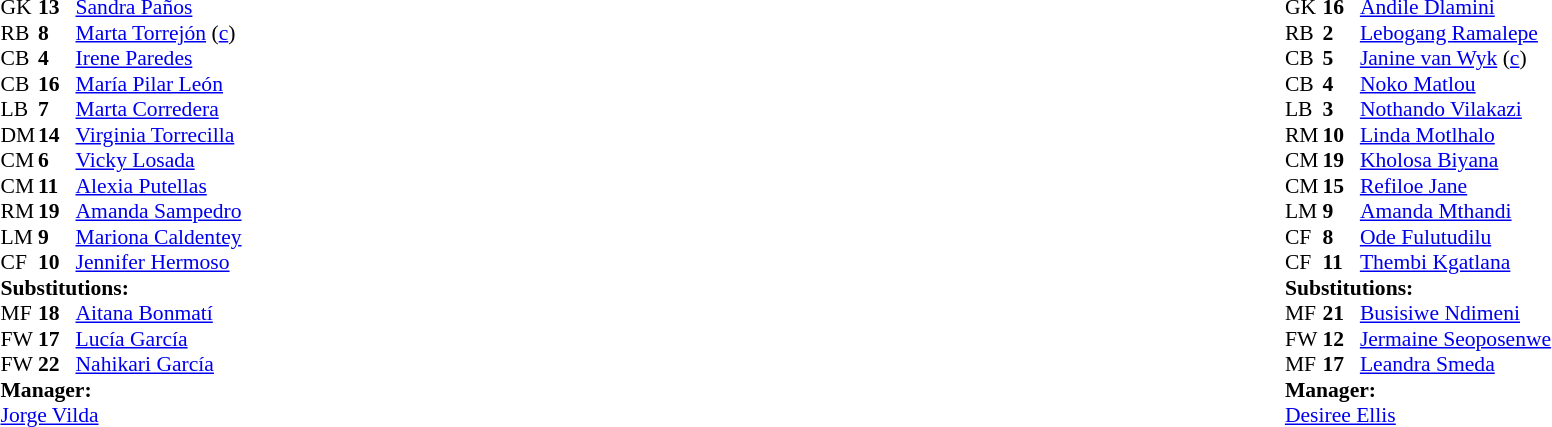<table width="100%">
<tr>
<td valign="top" width="40%"><br><table style="font-size:90%" cellspacing="0" cellpadding="0">
<tr>
<th width=25></th>
<th width=25></th>
</tr>
<tr>
<td>GK</td>
<td><strong>13</strong></td>
<td><a href='#'>Sandra Paños</a></td>
</tr>
<tr>
<td>RB</td>
<td><strong>8</strong></td>
<td><a href='#'>Marta Torrejón</a> (<a href='#'>c</a>)</td>
</tr>
<tr>
<td>CB</td>
<td><strong>4</strong></td>
<td><a href='#'>Irene Paredes</a></td>
</tr>
<tr>
<td>CB</td>
<td><strong>16</strong></td>
<td><a href='#'>María Pilar León</a></td>
</tr>
<tr>
<td>LB</td>
<td><strong>7</strong></td>
<td><a href='#'>Marta Corredera</a></td>
<td></td>
</tr>
<tr>
<td>DM</td>
<td><strong>14</strong></td>
<td><a href='#'>Virginia Torrecilla</a></td>
</tr>
<tr>
<td>CM</td>
<td><strong>6</strong></td>
<td><a href='#'>Vicky Losada</a></td>
<td></td>
<td></td>
</tr>
<tr>
<td>CM</td>
<td><strong>11</strong></td>
<td><a href='#'>Alexia Putellas</a></td>
<td></td>
<td></td>
</tr>
<tr>
<td>RM</td>
<td><strong>19</strong></td>
<td><a href='#'>Amanda Sampedro</a></td>
<td></td>
<td></td>
</tr>
<tr>
<td>LM</td>
<td><strong>9</strong></td>
<td><a href='#'>Mariona Caldentey</a></td>
</tr>
<tr>
<td>CF</td>
<td><strong>10</strong></td>
<td><a href='#'>Jennifer Hermoso</a></td>
</tr>
<tr>
<td colspan=3><strong>Substitutions:</strong></td>
</tr>
<tr>
<td>MF</td>
<td><strong>18</strong></td>
<td><a href='#'>Aitana Bonmatí</a></td>
<td></td>
<td></td>
</tr>
<tr>
<td>FW</td>
<td><strong>17</strong></td>
<td><a href='#'>Lucía García</a></td>
<td></td>
<td></td>
</tr>
<tr>
<td>FW</td>
<td><strong>22</strong></td>
<td><a href='#'>Nahikari García</a></td>
<td></td>
<td></td>
</tr>
<tr>
<td colspan=3><strong>Manager:</strong></td>
</tr>
<tr>
<td colspan=3><a href='#'>Jorge Vilda</a></td>
</tr>
</table>
</td>
<td valign="top"></td>
<td valign="top" width="50%"><br><table style="font-size:90%; margin:auto" cellspacing="0" cellpadding="0">
<tr>
<th width=25></th>
<th width=25></th>
</tr>
<tr>
<td>GK</td>
<td><strong>16</strong></td>
<td><a href='#'>Andile Dlamini</a></td>
</tr>
<tr>
<td>RB</td>
<td><strong>2</strong></td>
<td><a href='#'>Lebogang Ramalepe</a></td>
</tr>
<tr>
<td>CB</td>
<td><strong>5</strong></td>
<td><a href='#'>Janine van Wyk</a> (<a href='#'>c</a>)</td>
<td></td>
</tr>
<tr>
<td>CB</td>
<td><strong>4</strong></td>
<td><a href='#'>Noko Matlou</a></td>
</tr>
<tr>
<td>LB</td>
<td><strong>3</strong></td>
<td><a href='#'>Nothando Vilakazi</a></td>
<td></td>
</tr>
<tr>
<td>RM</td>
<td><strong>10</strong></td>
<td><a href='#'>Linda Motlhalo</a></td>
<td></td>
<td></td>
</tr>
<tr>
<td>CM</td>
<td><strong>19</strong></td>
<td><a href='#'>Kholosa Biyana</a></td>
<td></td>
</tr>
<tr>
<td>CM</td>
<td><strong>15</strong></td>
<td><a href='#'>Refiloe Jane</a></td>
</tr>
<tr>
<td>LM</td>
<td><strong>9</strong></td>
<td><a href='#'>Amanda Mthandi</a></td>
<td></td>
<td></td>
</tr>
<tr>
<td>CF</td>
<td><strong>8</strong></td>
<td><a href='#'>Ode Fulutudilu</a></td>
<td></td>
<td></td>
</tr>
<tr>
<td>CF</td>
<td><strong>11</strong></td>
<td><a href='#'>Thembi Kgatlana</a></td>
</tr>
<tr>
<td colspan=3><strong>Substitutions:</strong></td>
</tr>
<tr>
<td>MF</td>
<td><strong>21</strong></td>
<td><a href='#'>Busisiwe Ndimeni</a></td>
<td></td>
<td></td>
</tr>
<tr>
<td>FW</td>
<td><strong>12</strong></td>
<td><a href='#'>Jermaine Seoposenwe</a></td>
<td></td>
<td></td>
</tr>
<tr>
<td>MF</td>
<td><strong>17</strong></td>
<td><a href='#'>Leandra Smeda</a></td>
<td></td>
<td></td>
</tr>
<tr>
<td colspan=3><strong>Manager:</strong></td>
</tr>
<tr>
<td colspan=3><a href='#'>Desiree Ellis</a></td>
</tr>
</table>
</td>
</tr>
</table>
